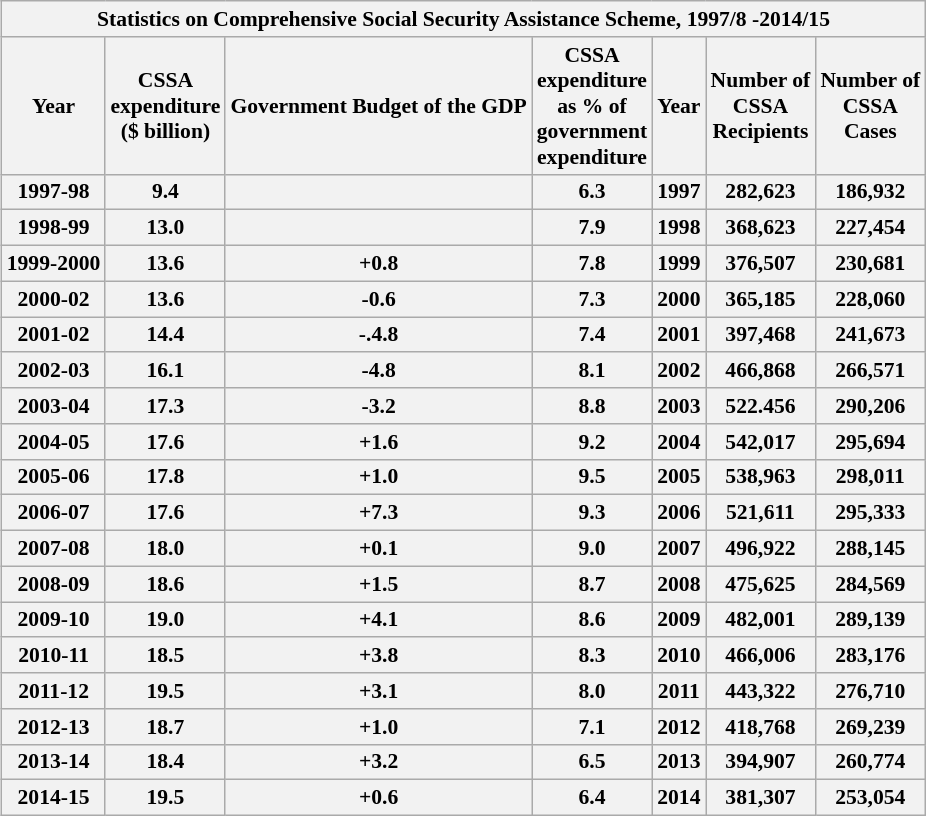<table class="wikitable collapsible" align="right" cellpadding="1" cellspacing="1" style="margin:0 0 1em 1em; font-size: 90%">
<tr>
<th colspan="7" bgcolor="#ccccff" align="center">Statistics on Comprehensive Social Security Assistance Scheme, 1997/8 -2014/15</th>
</tr>
<tr>
<th align="right">Year</th>
<th>CSSA<br>expenditure<br>($ billion)</th>
<th>Government Budget of the GDP</th>
<th>CSSA<br>expenditure<br>as % of<br>government<br>expenditure</th>
<th>Year</th>
<th>Number of<br>CSSA<br>Recipients</th>
<th>Number of<br>CSSA<br>Cases</th>
</tr>
<tr>
<th>1997-98</th>
<th>9.4</th>
<th></th>
<th>6.3</th>
<th>1997</th>
<th>282,623</th>
<th>186,932</th>
</tr>
<tr>
<th>1998-99</th>
<th>13.0</th>
<th></th>
<th>7.9</th>
<th>1998</th>
<th>368,623</th>
<th>227,454</th>
</tr>
<tr>
<th>1999-2000</th>
<th>13.6</th>
<th>+0.8</th>
<th>7.8</th>
<th>1999</th>
<th>376,507</th>
<th>230,681</th>
</tr>
<tr>
<th>2000-02</th>
<th>13.6</th>
<th>-0.6</th>
<th>7.3</th>
<th>2000</th>
<th>365,185</th>
<th>228,060</th>
</tr>
<tr>
<th>2001-02</th>
<th>14.4</th>
<th>-.4.8</th>
<th>7.4</th>
<th>2001</th>
<th>397,468</th>
<th>241,673</th>
</tr>
<tr>
<th>2002-03</th>
<th>16.1</th>
<th>-4.8</th>
<th>8.1</th>
<th>2002</th>
<th>466,868</th>
<th>266,571</th>
</tr>
<tr>
<th>2003-04</th>
<th>17.3</th>
<th>-3.2</th>
<th>8.8</th>
<th>2003</th>
<th>522.456</th>
<th>290,206</th>
</tr>
<tr>
<th>2004-05</th>
<th>17.6</th>
<th>+1.6</th>
<th>9.2</th>
<th>2004</th>
<th>542,017</th>
<th>295,694</th>
</tr>
<tr>
<th>2005-06</th>
<th>17.8</th>
<th>+1.0</th>
<th>9.5</th>
<th>2005</th>
<th>538,963</th>
<th>298,011</th>
</tr>
<tr>
<th>2006-07</th>
<th>17.6</th>
<th>+7.3</th>
<th>9.3</th>
<th>2006</th>
<th>521,611</th>
<th>295,333</th>
</tr>
<tr>
<th>2007-08</th>
<th>18.0</th>
<th>+0.1</th>
<th>9.0</th>
<th>2007</th>
<th>496,922</th>
<th>288,145</th>
</tr>
<tr>
<th>2008-09</th>
<th>18.6</th>
<th>+1.5</th>
<th>8.7</th>
<th>2008</th>
<th>475,625</th>
<th>284,569</th>
</tr>
<tr>
<th>2009-10</th>
<th>19.0</th>
<th>+4.1</th>
<th>8.6</th>
<th>2009</th>
<th>482,001</th>
<th>289,139</th>
</tr>
<tr>
<th>2010-11</th>
<th>18.5</th>
<th>+3.8</th>
<th>8.3</th>
<th>2010</th>
<th>466,006</th>
<th>283,176</th>
</tr>
<tr>
<th>2011-12</th>
<th>19.5</th>
<th>+3.1</th>
<th>8.0</th>
<th>2011</th>
<th>443,322</th>
<th>276,710</th>
</tr>
<tr>
<th>2012-13</th>
<th>18.7</th>
<th>+1.0</th>
<th>7.1</th>
<th>2012</th>
<th>418,768</th>
<th>269,239</th>
</tr>
<tr>
<th>2013-14</th>
<th>18.4</th>
<th>+3.2</th>
<th>6.5</th>
<th>2013</th>
<th>394,907</th>
<th>260,774</th>
</tr>
<tr>
<th>2014-15</th>
<th>19.5</th>
<th>+0.6</th>
<th>6.4</th>
<th>2014</th>
<th>381,307</th>
<th>253,054</th>
</tr>
</table>
